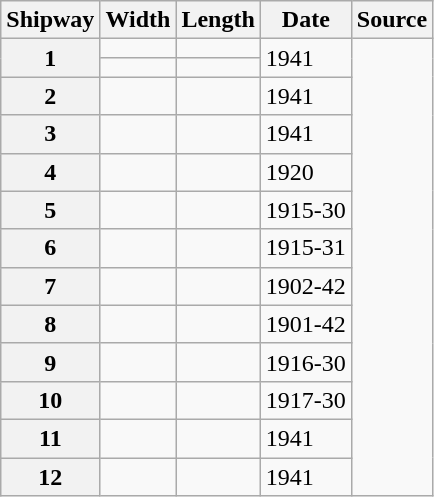<table class="wikitable">
<tr>
<th style="text-align: left;">Shipway</th>
<th>Width</th>
<th>Length</th>
<th>Date</th>
<th>Source</th>
</tr>
<tr>
<th scope="row" rowspan=2>1</th>
<td></td>
<td></td>
<td scope="row" rowspan=2>1941</td>
<td rowspan=13></td>
</tr>
<tr>
<td></td>
<td></td>
</tr>
<tr>
<th style="text-align: center;">2</th>
<td></td>
<td></td>
<td>1941</td>
</tr>
<tr>
<th style="text-align: center;">3</th>
<td></td>
<td></td>
<td>1941</td>
</tr>
<tr>
<th style="text-align: center;">4</th>
<td></td>
<td></td>
<td>1920</td>
</tr>
<tr>
<th style="text-align: center;">5</th>
<td></td>
<td></td>
<td>1915-30</td>
</tr>
<tr>
<th style="text-align: center;">6</th>
<td></td>
<td></td>
<td>1915-31</td>
</tr>
<tr>
<th style="text-align: center;">7</th>
<td></td>
<td></td>
<td>1902-42</td>
</tr>
<tr>
<th style="text-align: center;">8</th>
<td></td>
<td></td>
<td>1901-42</td>
</tr>
<tr>
<th style="text-align: center;">9</th>
<td></td>
<td></td>
<td>1916-30</td>
</tr>
<tr>
<th style="text-align: center;">10</th>
<td></td>
<td></td>
<td>1917-30</td>
</tr>
<tr>
<th style="text-align: center;">11</th>
<td></td>
<td></td>
<td>1941</td>
</tr>
<tr>
<th style="text-align: center;">12</th>
<td></td>
<td></td>
<td>1941</td>
</tr>
</table>
